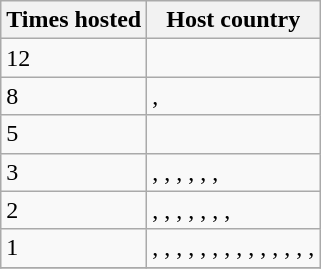<table class="wikitable">
<tr>
<th>Times hosted</th>
<th>Host country</th>
</tr>
<tr>
<td>12</td>
<td></td>
</tr>
<tr>
<td>8</td>
<td>, </td>
</tr>
<tr>
<td>5</td>
<td></td>
</tr>
<tr>
<td>3</td>
<td>, , , , , , </td>
</tr>
<tr>
<td>2</td>
<td>, , , , , , , </td>
</tr>
<tr>
<td>1</td>
<td>, , , , <em></em>, , , , , , , , , <em></em>, <em></em></td>
</tr>
<tr>
</tr>
</table>
